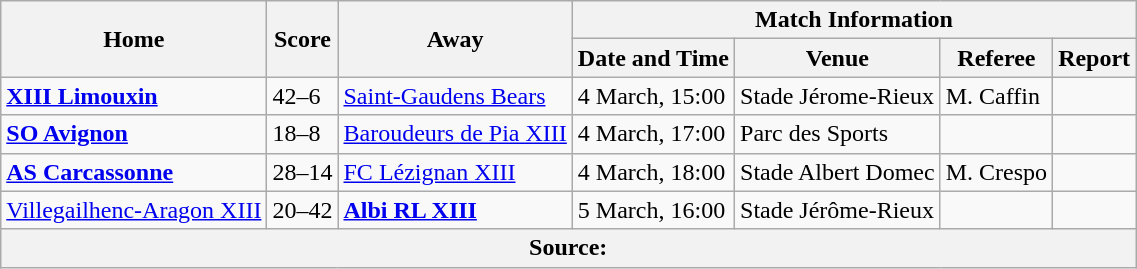<table class="wikitable defaultcenter col1left col3left">
<tr>
<th scope="col" rowspan=2>Home</th>
<th scope="col" rowspan=2>Score</th>
<th scope="col" rowspan=2>Away</th>
<th scope="col" colspan=4>Match Information</th>
</tr>
<tr>
<th scope="col">Date and Time</th>
<th scope="col">Venue</th>
<th scope="col">Referee</th>
<th scope="col">Report</th>
</tr>
<tr>
<td> <strong><a href='#'>XIII Limouxin</a></strong></td>
<td>42–6</td>
<td> <a href='#'>Saint-Gaudens Bears</a></td>
<td>4 March, 15:00</td>
<td>Stade Jérome-Rieux</td>
<td>M. Caffin</td>
<td></td>
</tr>
<tr>
<td> <strong><a href='#'>SO Avignon</a></strong></td>
<td>18–8</td>
<td> <a href='#'>Baroudeurs de Pia XIII</a></td>
<td>4 March, 17:00</td>
<td>Parc des Sports</td>
<td></td>
<td></td>
</tr>
<tr>
<td> <strong><a href='#'>AS Carcassonne</a></strong></td>
<td>28–14</td>
<td> <a href='#'>FC Lézignan XIII</a></td>
<td>4 March, 18:00</td>
<td>Stade Albert Domec</td>
<td>M. Crespo</td>
<td></td>
</tr>
<tr>
<td> <a href='#'>Villegailhenc-Aragon XIII</a></td>
<td>20–42</td>
<td> <strong><a href='#'>Albi RL XIII</a></strong></td>
<td>5 March, 16:00</td>
<td>Stade Jérôme-Rieux</td>
<td></td>
<td></td>
</tr>
<tr>
<th colspan=7>Source:</th>
</tr>
</table>
